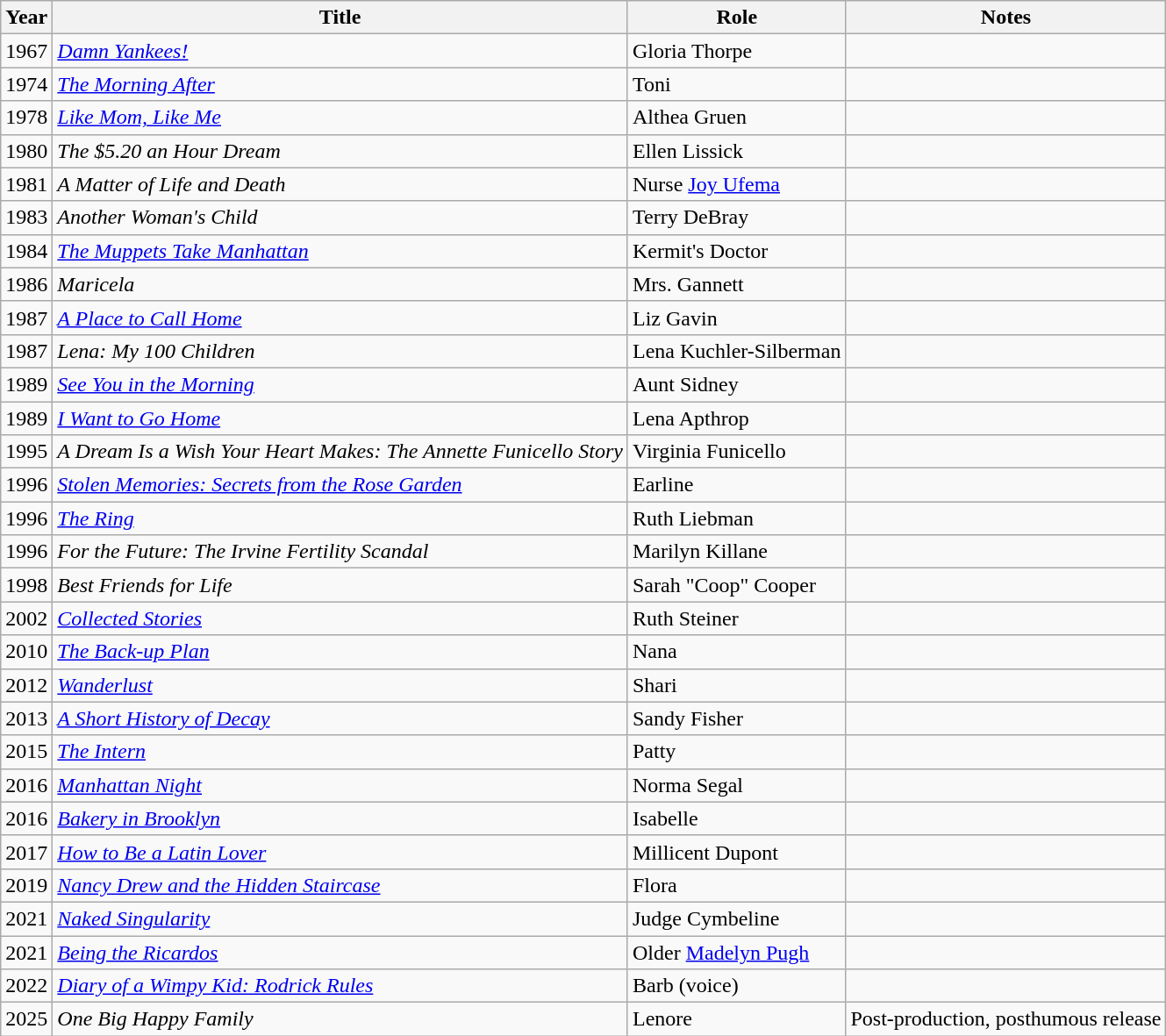<table class="wikitable sortable">
<tr>
<th>Year</th>
<th>Title</th>
<th>Role</th>
<th>Notes</th>
</tr>
<tr>
<td>1967</td>
<td><em><a href='#'>Damn Yankees!</a></em></td>
<td>Gloria Thorpe</td>
<td></td>
</tr>
<tr>
<td>1974</td>
<td><a href='#'><em>The Morning After</em></a></td>
<td>Toni</td>
<td></td>
</tr>
<tr>
<td>1978</td>
<td><em><a href='#'>Like Mom, Like Me</a></em></td>
<td>Althea Gruen</td>
<td></td>
</tr>
<tr>
<td>1980</td>
<td><em>The $5.20 an Hour Dream</em></td>
<td>Ellen Lissick</td>
<td></td>
</tr>
<tr>
<td>1981</td>
<td><em>A Matter of Life and Death</em></td>
<td>Nurse <a href='#'>Joy Ufema</a></td>
<td></td>
</tr>
<tr>
<td>1983</td>
<td><em>Another Woman's Child</em></td>
<td>Terry DeBray</td>
<td></td>
</tr>
<tr>
<td>1984</td>
<td><em><a href='#'>The Muppets Take Manhattan</a></em></td>
<td>Kermit's Doctor</td>
<td></td>
</tr>
<tr>
<td>1986</td>
<td><em>Maricela</em></td>
<td>Mrs. Gannett</td>
<td></td>
</tr>
<tr>
<td>1987</td>
<td><em><a href='#'>A Place to Call Home</a></em></td>
<td>Liz Gavin</td>
<td></td>
</tr>
<tr>
<td>1987</td>
<td><em>Lena: My 100 Children</em></td>
<td>Lena Kuchler-Silberman</td>
<td></td>
</tr>
<tr>
<td>1989</td>
<td><em><a href='#'>See You in the Morning</a></em></td>
<td>Aunt Sidney</td>
<td></td>
</tr>
<tr>
<td>1989</td>
<td><em><a href='#'>I Want to Go Home</a></em></td>
<td>Lena Apthrop</td>
<td></td>
</tr>
<tr>
<td>1995</td>
<td><em>A Dream Is a Wish Your Heart Makes: The Annette Funicello Story</em></td>
<td>Virginia Funicello</td>
<td></td>
</tr>
<tr>
<td>1996</td>
<td><em><a href='#'>Stolen Memories: Secrets from the Rose Garden</a></em></td>
<td>Earline</td>
<td></td>
</tr>
<tr>
<td>1996</td>
<td><em><a href='#'>The Ring</a></em></td>
<td>Ruth Liebman</td>
<td></td>
</tr>
<tr>
<td>1996</td>
<td><em>For the Future: The Irvine Fertility Scandal</em></td>
<td>Marilyn Killane</td>
<td></td>
</tr>
<tr>
<td>1998</td>
<td><em>Best Friends for Life</em></td>
<td>Sarah "Coop" Cooper</td>
<td></td>
</tr>
<tr>
<td>2002</td>
<td><em><a href='#'>Collected Stories</a></em></td>
<td>Ruth Steiner</td>
<td></td>
</tr>
<tr>
<td>2010</td>
<td><em><a href='#'>The Back-up Plan</a></em></td>
<td>Nana</td>
<td></td>
</tr>
<tr>
<td>2012</td>
<td><em><a href='#'>Wanderlust</a></em></td>
<td>Shari</td>
<td></td>
</tr>
<tr>
<td>2013</td>
<td><em><a href='#'>A Short History of Decay</a></em></td>
<td>Sandy Fisher</td>
<td></td>
</tr>
<tr>
<td>2015</td>
<td><em><a href='#'>The Intern</a></em></td>
<td>Patty</td>
<td></td>
</tr>
<tr>
<td>2016</td>
<td><em><a href='#'>Manhattan Night</a></em></td>
<td>Norma Segal</td>
<td></td>
</tr>
<tr>
<td>2016</td>
<td><em><a href='#'>Bakery in Brooklyn</a></em></td>
<td>Isabelle</td>
<td></td>
</tr>
<tr>
<td>2017</td>
<td><em><a href='#'>How to Be a Latin Lover</a></em></td>
<td>Millicent Dupont</td>
<td></td>
</tr>
<tr>
<td>2019</td>
<td><em><a href='#'>Nancy Drew and the Hidden Staircase</a></em></td>
<td>Flora</td>
<td></td>
</tr>
<tr>
<td>2021</td>
<td><em><a href='#'>Naked Singularity</a></em></td>
<td>Judge Cymbeline</td>
<td></td>
</tr>
<tr>
<td>2021</td>
<td><em><a href='#'>Being the Ricardos</a></em></td>
<td>Older <a href='#'>Madelyn Pugh</a></td>
<td></td>
</tr>
<tr>
<td>2022</td>
<td><em><a href='#'>Diary of a Wimpy Kid: Rodrick Rules</a></em></td>
<td>Barb (voice)</td>
<td></td>
</tr>
<tr>
<td>2025</td>
<td><em>One Big Happy Family</em></td>
<td>Lenore</td>
<td>Post-production, posthumous release</td>
</tr>
</table>
